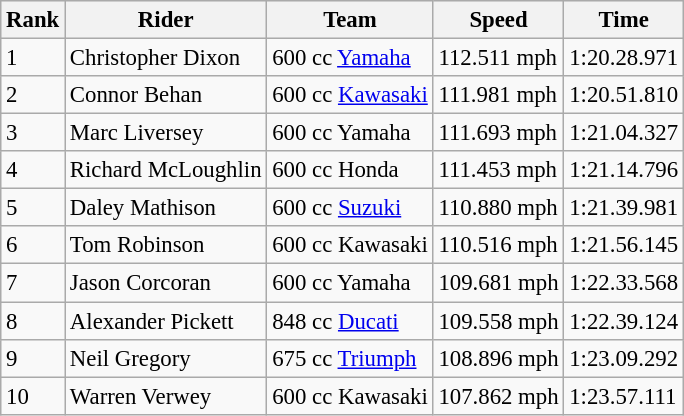<table class="wikitable" style="font-size: 95%;">
<tr style="background:#efefef;">
<th>Rank</th>
<th>Rider</th>
<th>Team</th>
<th>Speed</th>
<th>Time</th>
</tr>
<tr>
<td>1</td>
<td> Christopher Dixon</td>
<td>600 cc <a href='#'>Yamaha</a></td>
<td>112.511 mph</td>
<td>1:20.28.971</td>
</tr>
<tr>
<td>2</td>
<td>  Connor Behan</td>
<td>600 cc <a href='#'>Kawasaki</a></td>
<td>111.981 mph</td>
<td>1:20.51.810</td>
</tr>
<tr>
<td>3</td>
<td> Marc Liversey</td>
<td>600 cc Yamaha</td>
<td>111.693 mph</td>
<td>1:21.04.327</td>
</tr>
<tr>
<td>4</td>
<td>  Richard McLoughlin</td>
<td>600 cc Honda</td>
<td>111.453 mph</td>
<td>1:21.14.796</td>
</tr>
<tr>
<td>5</td>
<td> Daley Mathison</td>
<td>600 cc <a href='#'>Suzuki</a></td>
<td>110.880 mph</td>
<td>1:21.39.981</td>
</tr>
<tr>
<td>6</td>
<td> Tom Robinson</td>
<td>600 cc Kawasaki</td>
<td>110.516 mph</td>
<td>1:21.56.145</td>
</tr>
<tr>
<td>7</td>
<td> Jason Corcoran</td>
<td>600 cc Yamaha</td>
<td>109.681 mph</td>
<td>1:22.33.568</td>
</tr>
<tr>
<td>8</td>
<td> Alexander Pickett</td>
<td>848 cc <a href='#'>Ducati</a></td>
<td>109.558 mph</td>
<td>1:22.39.124</td>
</tr>
<tr>
<td>9</td>
<td> Neil Gregory</td>
<td>675 cc <a href='#'>Triumph</a></td>
<td>108.896 mph</td>
<td>1:23.09.292</td>
</tr>
<tr>
<td>10</td>
<td> Warren Verwey</td>
<td>600 cc Kawasaki</td>
<td>107.862 mph</td>
<td>1:23.57.111</td>
</tr>
</table>
